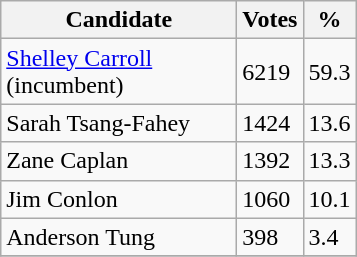<table class="wikitable">
<tr>
<th bgcolor="#DDDDFF" width="150px">Candidate</th>
<th bgcolor="#DDDDFF">Votes</th>
<th bgcolor="#DDDDFF">%</th>
</tr>
<tr>
<td><a href='#'>Shelley Carroll</a> (incumbent)</td>
<td>6219</td>
<td>59.3</td>
</tr>
<tr>
<td>Sarah Tsang-Fahey</td>
<td>1424</td>
<td>13.6</td>
</tr>
<tr>
<td>Zane Caplan</td>
<td>1392</td>
<td>13.3</td>
</tr>
<tr>
<td>Jim Conlon</td>
<td>1060</td>
<td>10.1</td>
</tr>
<tr>
<td> Anderson Tung</td>
<td>398</td>
<td>3.4</td>
</tr>
<tr>
</tr>
</table>
